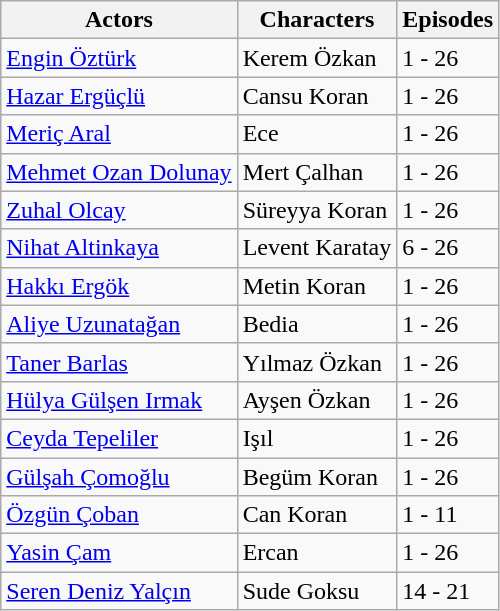<table class="wikitable">
<tr>
<th>Actors</th>
<th>Characters</th>
<th>Episodes</th>
</tr>
<tr>
<td><a href='#'>Engin Öztürk</a></td>
<td>Kerem Özkan</td>
<td>1 - 26</td>
</tr>
<tr>
<td><a href='#'>Hazar Ergüçlü</a></td>
<td>Cansu Koran</td>
<td>1 - 26</td>
</tr>
<tr>
<td><a href='#'>Meriç Aral</a></td>
<td>Ece</td>
<td>1 - 26</td>
</tr>
<tr>
<td><a href='#'>Mehmet Ozan Dolunay</a></td>
<td>Mert Çalhan</td>
<td>1 - 26</td>
</tr>
<tr>
<td><a href='#'>Zuhal Olcay</a></td>
<td>Süreyya Koran</td>
<td>1 - 26</td>
</tr>
<tr>
<td><a href='#'>Nihat Altinkaya</a></td>
<td>Levent Karatay</td>
<td>6 - 26</td>
</tr>
<tr>
<td><a href='#'>Hakkı Ergök</a></td>
<td>Metin Koran</td>
<td>1 - 26</td>
</tr>
<tr>
<td><a href='#'>Aliye Uzunatağan</a></td>
<td>Bedia</td>
<td>1 - 26</td>
</tr>
<tr>
<td><a href='#'>Taner Barlas</a></td>
<td>Yılmaz Özkan</td>
<td>1 - 26</td>
</tr>
<tr>
<td><a href='#'>Hülya Gülşen Irmak</a></td>
<td>Ayşen Özkan</td>
<td>1 - 26</td>
</tr>
<tr>
<td><a href='#'>Ceyda Tepeliler</a></td>
<td>Işıl</td>
<td>1 - 26</td>
</tr>
<tr>
<td><a href='#'>Gülşah Çomoğlu</a></td>
<td>Begüm Koran</td>
<td>1 - 26</td>
</tr>
<tr>
<td><a href='#'>Özgün Çoban</a></td>
<td>Can Koran</td>
<td>1 - 11</td>
</tr>
<tr>
<td><a href='#'>Yasin Çam</a></td>
<td>Ercan</td>
<td>1 - 26</td>
</tr>
<tr>
<td><a href='#'>Seren Deniz Yalçın</a></td>
<td>Sude Goksu</td>
<td>14 - 21</td>
</tr>
</table>
